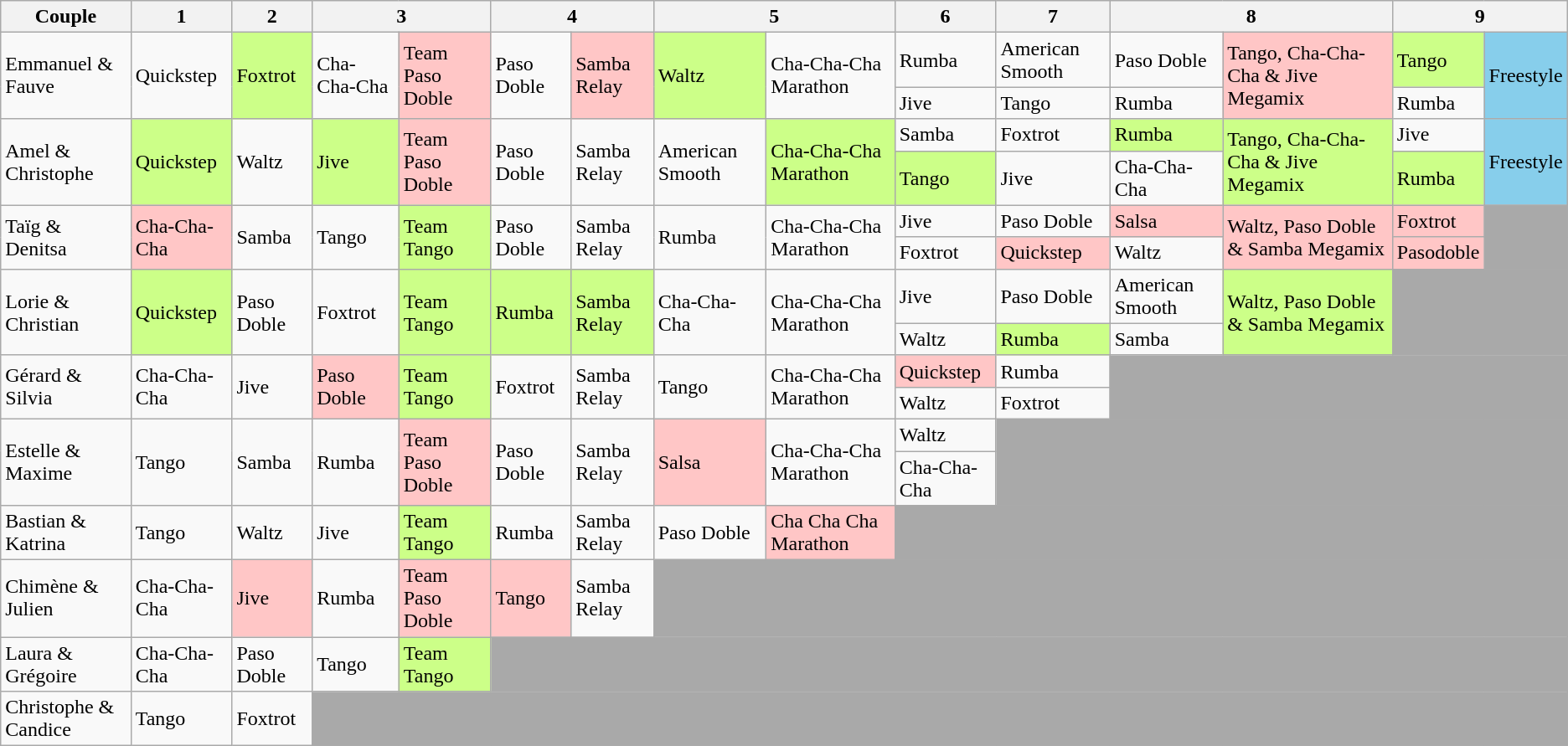<table class="wikitable" align="center">
<tr>
<th>Couple</th>
<th>1</th>
<th>2</th>
<th colspan=2>3</th>
<th colspan=2>4</th>
<th colspan=2>5</th>
<th>6</th>
<th>7</th>
<th colspan=2>8</th>
<th colspan=3>9</th>
</tr>
<tr>
<td rowspan="2">Emmanuel & Fauve</td>
<td rowspan="2">Quickstep</td>
<td rowspan="2" style="background:#ccff88;">Foxtrot</td>
<td rowspan="2">Cha-Cha-Cha</td>
<td rowspan="2" style="background:#ffc6c6;">Team Paso Doble</td>
<td rowspan="2">Paso Doble</td>
<td rowspan="2" style="background:#ffc6c6;">Samba Relay</td>
<td rowspan="2" style="background:#ccff88;">Waltz</td>
<td rowspan="2">Cha-Cha-Cha Marathon</td>
<td>Rumba</td>
<td>American Smooth</td>
<td>Paso Doble</td>
<td rowspan="2" style="background:#ffc6c6;">Tango, Cha-Cha-Cha & Jive Megamix</td>
<td style="background:#ccff88;">Tango</td>
<td rowspan="2" style="background:skyblue;">Freestyle</td>
</tr>
<tr>
<td>Jive</td>
<td>Tango</td>
<td>Rumba</td>
<td>Rumba</td>
</tr>
<tr>
<td rowspan="2">Amel & Christophe</td>
<td rowspan="2" style="background:#ccff88;">Quickstep</td>
<td rowspan="2">Waltz</td>
<td rowspan="2" style="background:#ccff88;">Jive</td>
<td rowspan="2" style="background:#ffc6c6;">Team Paso Doble</td>
<td rowspan="2">Paso Doble</td>
<td rowspan="2">Samba Relay</td>
<td rowspan="2">American Smooth</td>
<td rowspan="2" style="background:#ccff88;">Cha-Cha-Cha Marathon</td>
<td>Samba</td>
<td>Foxtrot</td>
<td style="background:#ccff88;">Rumba</td>
<td rowspan="2" style="background:#ccff88;">Tango, Cha-Cha-Cha & Jive Megamix</td>
<td>Jive</td>
<td rowspan="2" style="background:skyblue;">Freestyle</td>
</tr>
<tr>
<td style="background:#ccff88;">Tango</td>
<td>Jive</td>
<td>Cha-Cha-Cha</td>
<td style="background:#ccff88;">Rumba</td>
</tr>
<tr>
<td rowspan="2">Taïg & Denitsa</td>
<td rowspan="2" style="background:#ffc6c6;">Cha-Cha-Cha</td>
<td rowspan="2">Samba</td>
<td rowspan="2">Tango</td>
<td rowspan="2" style="background:#ccff88;">Team Tango</td>
<td rowspan="2">Paso Doble</td>
<td rowspan="2">Samba Relay</td>
<td rowspan="2">Rumba</td>
<td rowspan="2">Cha-Cha-Cha Marathon</td>
<td>Jive</td>
<td>Paso Doble</td>
<td style="background:#ffc6c6;">Salsa</td>
<td rowspan="2" style="background:#ffc6c6;">Waltz, Paso Doble & Samba Megamix</td>
<td style="background:#ffc6c6;">Foxtrot</td>
<td rowspan="2" style="background:darkgray;"></td>
</tr>
<tr>
<td>Foxtrot</td>
<td style="background:#ffc6c6;">Quickstep</td>
<td>Waltz</td>
<td style="background:#ffc6c6;">Pasodoble</td>
</tr>
<tr>
<td rowspan="2">Lorie & Christian</td>
<td rowspan="2" style="background:#ccff88;">Quickstep</td>
<td rowspan="2">Paso Doble</td>
<td rowspan="2">Foxtrot</td>
<td rowspan="2" style="background:#ccff88;">Team Tango</td>
<td rowspan="2" style="background:#ccff88;">Rumba</td>
<td rowspan="2" style="background:#ccff88;">Samba Relay</td>
<td rowspan="2">Cha-Cha-Cha</td>
<td rowspan="2">Cha-Cha-Cha Marathon</td>
<td>Jive</td>
<td>Paso Doble</td>
<td>American Smooth</td>
<td rowspan="2" style="background:#ccff88;">Waltz, Paso Doble & Samba Megamix</td>
<td rowspan="2" style="background:darkgray;" colspan="2"></td>
</tr>
<tr>
<td>Waltz</td>
<td style="background:#ccff88;">Rumba</td>
<td>Samba</td>
</tr>
<tr>
<td rowspan="2">Gérard & Silvia</td>
<td rowspan="2">Cha-Cha-Cha</td>
<td rowspan="2">Jive</td>
<td rowspan="2" style="background:#ffc6c6;">Paso Doble</td>
<td rowspan="2" style="background:#ccff88;">Team Tango</td>
<td rowspan="2">Foxtrot</td>
<td rowspan="2">Samba Relay</td>
<td rowspan="2">Tango</td>
<td rowspan="2">Cha-Cha-Cha Marathon</td>
<td style="background:#ffc6c6;">Quickstep</td>
<td>Rumba</td>
<td rowspan="2" style="background:darkgray;" colspan="4"></td>
</tr>
<tr>
<td>Waltz</td>
<td>Foxtrot</td>
</tr>
<tr>
<td rowspan="2">Estelle & Maxime</td>
<td rowspan="2">Tango</td>
<td rowspan="2">Samba</td>
<td rowspan="2">Rumba</td>
<td rowspan="2" style="background:#ffc6c6;">Team Paso Doble</td>
<td rowspan="2">Paso Doble</td>
<td rowspan="2">Samba Relay</td>
<td rowspan="2" style="background:#ffc6c6;">Salsa</td>
<td rowspan="2">Cha-Cha-Cha Marathon</td>
<td>Waltz</td>
<td rowspan="2" style="background:darkgray;" colspan="5"></td>
</tr>
<tr>
<td>Cha-Cha-Cha</td>
</tr>
<tr>
<td>Bastian & Katrina</td>
<td>Tango</td>
<td>Waltz</td>
<td>Jive</td>
<td style="background:#ccff88;">Team Tango</td>
<td>Rumba</td>
<td>Samba Relay</td>
<td>Paso Doble</td>
<td style="background:#ffc6c6;">Cha Cha Cha Marathon</td>
<td style="background:darkgray;" colspan="6"></td>
</tr>
<tr>
<td>Chimène & Julien</td>
<td>Cha-Cha-Cha</td>
<td style="background:#ffc6c6;">Jive</td>
<td>Rumba</td>
<td style="background:#ffc6c6;">Team Paso Doble</td>
<td style="background:#ffc6c6;">Tango</td>
<td>Samba Relay</td>
<td style="background:darkgray;" colspan="8"></td>
</tr>
<tr>
<td>Laura & Grégoire</td>
<td>Cha-Cha-Cha</td>
<td>Paso Doble</td>
<td>Tango</td>
<td style="background:#ccff88;">Team Tango</td>
<td style="background:darkgray;" colspan="10"></td>
</tr>
<tr>
<td>Christophe & Candice</td>
<td>Tango</td>
<td>Foxtrot</td>
<td style="background:darkgray;" colspan="12"></td>
</tr>
</table>
